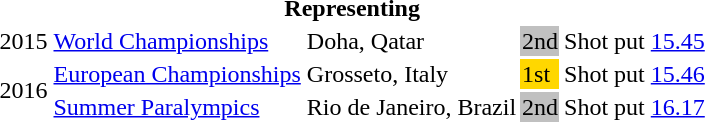<table>
<tr>
<th colspan="6">Representing </th>
</tr>
<tr>
<td>2015</td>
<td><a href='#'>World Championships</a></td>
<td>Doha, Qatar</td>
<td bgcolor="silver">2nd</td>
<td>Shot put</td>
<td><a href='#'>15.45</a></td>
</tr>
<tr>
<td rowspan=2>2016</td>
<td><a href='#'>European Championships</a></td>
<td>Grosseto, Italy</td>
<td bgcolor="gold">1st</td>
<td>Shot put</td>
<td><a href='#'>15.46</a></td>
</tr>
<tr>
<td><a href='#'>Summer Paralympics</a></td>
<td>Rio de Janeiro, Brazil</td>
<td bgcolor="silver">2nd</td>
<td>Shot put</td>
<td><a href='#'>16.17</a></td>
</tr>
</table>
